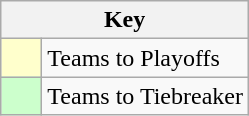<table class="wikitable" style="text-align: center;">
<tr>
<th colspan=2>Key</th>
</tr>
<tr>
<td style="background:#ffc; width:20px;"></td>
<td align=left>Teams to Playoffs</td>
</tr>
<tr>
<td style="background:#ccffcc; width:20px;"></td>
<td align=left>Teams to Tiebreaker</td>
</tr>
</table>
